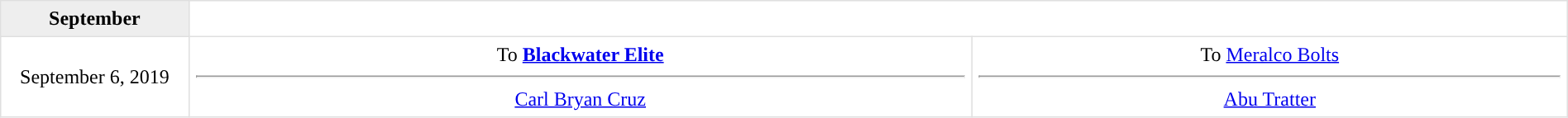<table border=1 style="border-collapse:collapse; text-align: center; width: 100%" bordercolor="#DFDFDF"  cellpadding="5">
<tr bgcolor="eeeeee">
<th>September</th>
</tr>
<tr>
<td style="width:12%" rowspan=1>September 6, 2019</td>
<td style="width:50%" valign="top">To <strong><a href='#'>Blackwater Elite</a></strong><hr><a href='#'>Carl Bryan Cruz</a></td>
<td style="width:50%" valign="top">To <a href='#'>Meralco Bolts</a><hr><a href='#'>Abu Tratter</a></td>
</tr>
</table>
